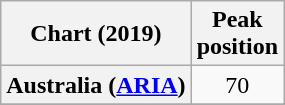<table class="wikitable sortable plainrowheaders">
<tr>
<th scope="col">Chart (2019)</th>
<th scope="col">Peak<br>position</th>
</tr>
<tr>
<th scope="row">Australia (<a href='#'>ARIA</a>)</th>
<td style="text-align:center;">70</td>
</tr>
<tr>
</tr>
<tr>
</tr>
</table>
